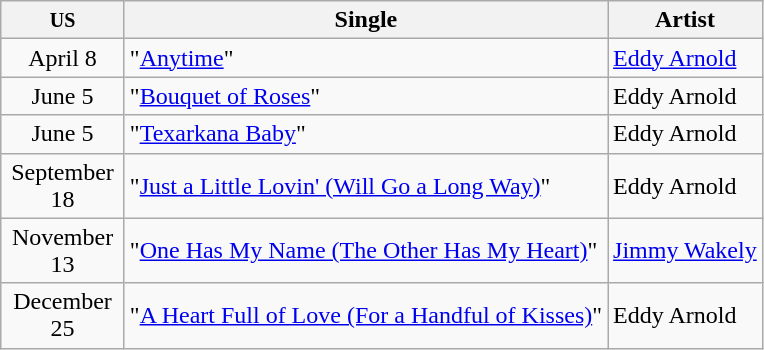<table class="wikitable sortable">
<tr>
<th width="75"><small>US</small></th>
<th>Single</th>
<th>Artist</th>
</tr>
<tr>
<td align="center">April 8</td>
<td>"<a href='#'>Anytime</a>"</td>
<td><a href='#'>Eddy Arnold</a></td>
</tr>
<tr>
<td align="center">June 5</td>
<td>"<a href='#'>Bouquet of Roses</a>"</td>
<td>Eddy Arnold</td>
</tr>
<tr>
<td align="center">June 5</td>
<td>"<a href='#'>Texarkana Baby</a>"</td>
<td>Eddy Arnold</td>
</tr>
<tr>
<td align="center">September 18</td>
<td>"<a href='#'>Just a Little Lovin' (Will Go a Long Way)</a>"</td>
<td>Eddy Arnold</td>
</tr>
<tr>
<td align="center">November 13</td>
<td>"<a href='#'>One Has My Name (The Other Has My Heart)</a>"</td>
<td><a href='#'>Jimmy Wakely</a></td>
</tr>
<tr>
<td align="center">December 25</td>
<td>"<a href='#'>A Heart Full of Love (For a Handful of Kisses)</a>"</td>
<td>Eddy Arnold</td>
</tr>
</table>
